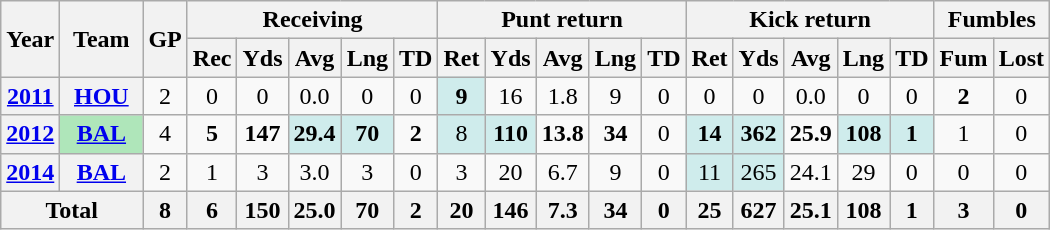<table class="wikitable" style="text-align:center;">
<tr>
<th rowspan="2">Year</th>
<th rowspan="2">Team</th>
<th rowspan="2">GP</th>
<th colspan="5">Receiving</th>
<th colspan="5">Punt return</th>
<th colspan="5">Kick return</th>
<th colspan="2">Fumbles</th>
</tr>
<tr>
<th>Rec</th>
<th>Yds</th>
<th>Avg</th>
<th>Lng</th>
<th>TD</th>
<th>Ret</th>
<th>Yds</th>
<th>Avg</th>
<th>Lng</th>
<th>TD</th>
<th>Ret</th>
<th>Yds</th>
<th>Avg</th>
<th>Lng</th>
<th>TD</th>
<th>Fum</th>
<th>Lost</th>
</tr>
<tr>
<th><a href='#'>2011</a></th>
<th><a href='#'>HOU</a></th>
<td>2</td>
<td>0</td>
<td>0</td>
<td>0.0</td>
<td>0</td>
<td>0</td>
<td style="background:#cfecec;"><strong>9</strong></td>
<td>16</td>
<td>1.8</td>
<td>9</td>
<td>0</td>
<td>0</td>
<td>0</td>
<td>0.0</td>
<td>0</td>
<td>0</td>
<td><strong>2</strong></td>
<td>0</td>
</tr>
<tr>
<th><a href='#'>2012</a></th>
<th style="background:#afe6ba; width:3em;"><a href='#'>BAL</a></th>
<td>4</td>
<td><strong>5</strong></td>
<td><strong>147</strong></td>
<td style="background:#cfecec;"><strong>29.4</strong></td>
<td style="background:#cfecec;"><strong>70</strong></td>
<td><strong>2</strong></td>
<td style="background:#cfecec;">8</td>
<td style="background:#cfecec;"><strong>110</strong></td>
<td><strong>13.8</strong></td>
<td><strong>34</strong></td>
<td>0</td>
<td style="background:#cfecec;"><strong>14</strong></td>
<td style="background:#cfecec;"><strong>362</strong></td>
<td><strong>25.9</strong></td>
<td style="background:#cfecec;"><strong>108</strong></td>
<td style="background:#cfecec;"><strong>1</strong></td>
<td>1</td>
<td>0</td>
</tr>
<tr>
<th><a href='#'>2014</a></th>
<th><a href='#'>BAL</a></th>
<td>2</td>
<td>1</td>
<td>3</td>
<td>3.0</td>
<td>3</td>
<td>0</td>
<td>3</td>
<td>20</td>
<td>6.7</td>
<td>9</td>
<td>0</td>
<td style="background:#cfecec;">11</td>
<td style="background:#cfecec;">265</td>
<td>24.1</td>
<td>29</td>
<td>0</td>
<td>0</td>
<td>0</td>
</tr>
<tr>
<th colspan="2">Total</th>
<th>8</th>
<th>6</th>
<th>150</th>
<th>25.0</th>
<th>70</th>
<th>2</th>
<th>20</th>
<th>146</th>
<th>7.3</th>
<th>34</th>
<th>0</th>
<th>25</th>
<th>627</th>
<th>25.1</th>
<th>108</th>
<th>1</th>
<th>3</th>
<th>0</th>
</tr>
</table>
